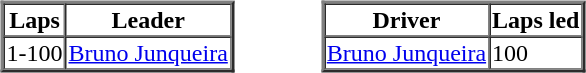<table>
<tr>
<td valign="top"><br><table border=2 cellspacing=0>
<tr>
<th>Laps</th>
<th>Leader</th>
</tr>
<tr>
<td>1-100</td>
<td><a href='#'>Bruno Junqueira</a></td>
</tr>
</table>
</td>
<td width="50"> </td>
<td valign="top"><br><table border=2 cellspacing=0>
<tr>
<th>Driver</th>
<th>Laps led</th>
</tr>
<tr>
<td><a href='#'>Bruno Junqueira</a></td>
<td>100</td>
</tr>
</table>
</td>
</tr>
</table>
